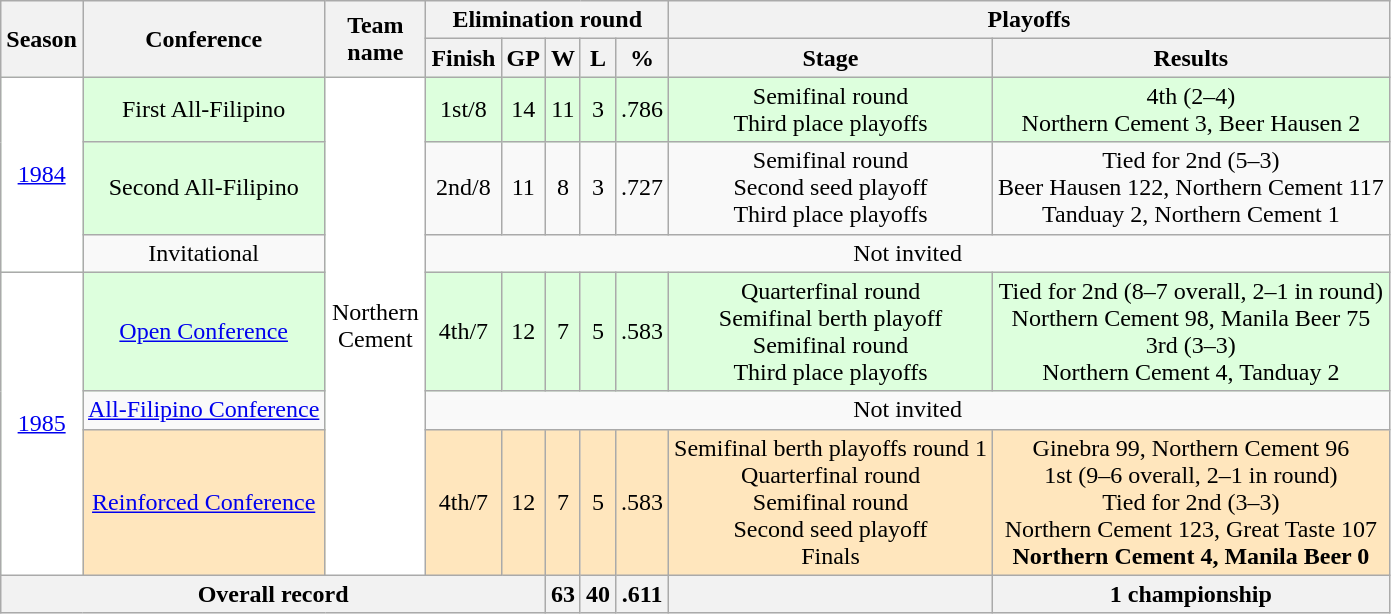<table class=wikitable style="text-align:center;">
<tr>
<th rowspan=2>Season</th>
<th rowspan=2>Conference</th>
<th width=60px rowspan=2>Team name</th>
<th colspan="5">Elimination round</th>
<th colspan="2">Playoffs</th>
</tr>
<tr>
<th>Finish</th>
<th>GP</th>
<th>W</th>
<th>L</th>
<th>%</th>
<th>Stage</th>
<th>Results</th>
</tr>
<tr bgcolor=#DDFFDD>
<td bgcolor=white rowspan="3"><a href='#'>1984</a></td>
<td>First All-Filipino</td>
<td bgcolor=white rowspan="6">Northern Cement</td>
<td>1st/8</td>
<td>14</td>
<td>11</td>
<td>3</td>
<td>.786</td>
<td>Semifinal round<br>Third place playoffs</td>
<td>4th (2–4)<br>Northern Cement 3, Beer Hausen 2</td>
</tr>
<tr>
<td bgcolor=#DDFFDD>Second All-Filipino</td>
<td>2nd/8</td>
<td>11</td>
<td>8</td>
<td>3</td>
<td>.727</td>
<td>Semifinal round<br>Second seed playoff<br>Third place playoffs</td>
<td>Tied for 2nd (5–3)<br>Beer Hausen 122, Northern Cement 117<br>Tanduay 2, Northern Cement 1</td>
</tr>
<tr>
<td>Invitational</td>
<td colspan="7">Not invited</td>
</tr>
<tr bgcolor="#DDFFDD">
<td bgcolor=white rowspan="3"><a href='#'>1985</a></td>
<td><a href='#'>Open Conference</a></td>
<td>4th/7</td>
<td>12</td>
<td>7</td>
<td>5</td>
<td>.583</td>
<td>Quarterfinal round<br>Semifinal berth playoff<br>Semifinal round<br>Third place playoffs</td>
<td>Tied for 2nd (8–7 overall, 2–1 in round)<br>Northern Cement 98, Manila Beer 75<br>3rd (3–3)<br>Northern Cement 4, Tanduay 2</td>
</tr>
<tr>
<td><a href='#'>All-Filipino Conference</a></td>
<td colspan="7">Not invited</td>
</tr>
<tr bgcolor="#FFE6BD">
<td><a href='#'>Reinforced Conference</a></td>
<td>4th/7</td>
<td>12</td>
<td>7</td>
<td>5</td>
<td>.583</td>
<td>Semifinal berth playoffs round 1<br>Quarterfinal round<br>Semifinal round<br>Second seed playoff<br>Finals</td>
<td>Ginebra 99, Northern Cement 96<br>1st (9–6 overall, 2–1 in round)<br>Tied for 2nd (3–3)<br>Northern Cement 123, Great Taste 107<br><strong>Northern Cement 4, Manila Beer 0</strong></td>
</tr>
<tr>
<th colspan="5">Overall record</th>
<th>63</th>
<th>40</th>
<th>.611</th>
<th></th>
<th>1 championship</th>
</tr>
</table>
